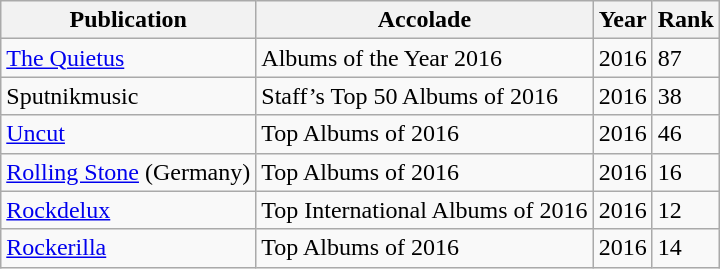<table class="sortable wikitable">
<tr>
<th>Publication</th>
<th>Accolade</th>
<th>Year</th>
<th>Rank</th>
</tr>
<tr>
<td><a href='#'>The Quietus</a></td>
<td>Albums of the Year 2016</td>
<td>2016</td>
<td>87</td>
</tr>
<tr>
<td>Sputnikmusic</td>
<td>Staff’s Top 50 Albums of 2016</td>
<td>2016</td>
<td>38</td>
</tr>
<tr>
<td><a href='#'>Uncut</a></td>
<td>Top Albums of 2016</td>
<td>2016</td>
<td>46</td>
</tr>
<tr>
<td><a href='#'>Rolling Stone</a> (Germany)</td>
<td>Top Albums of 2016</td>
<td>2016</td>
<td>16</td>
</tr>
<tr>
<td><a href='#'>Rockdelux</a></td>
<td>Top International Albums of 2016</td>
<td>2016</td>
<td>12</td>
</tr>
<tr>
<td><a href='#'>Rockerilla</a></td>
<td>Top Albums of 2016</td>
<td>2016</td>
<td>14</td>
</tr>
</table>
